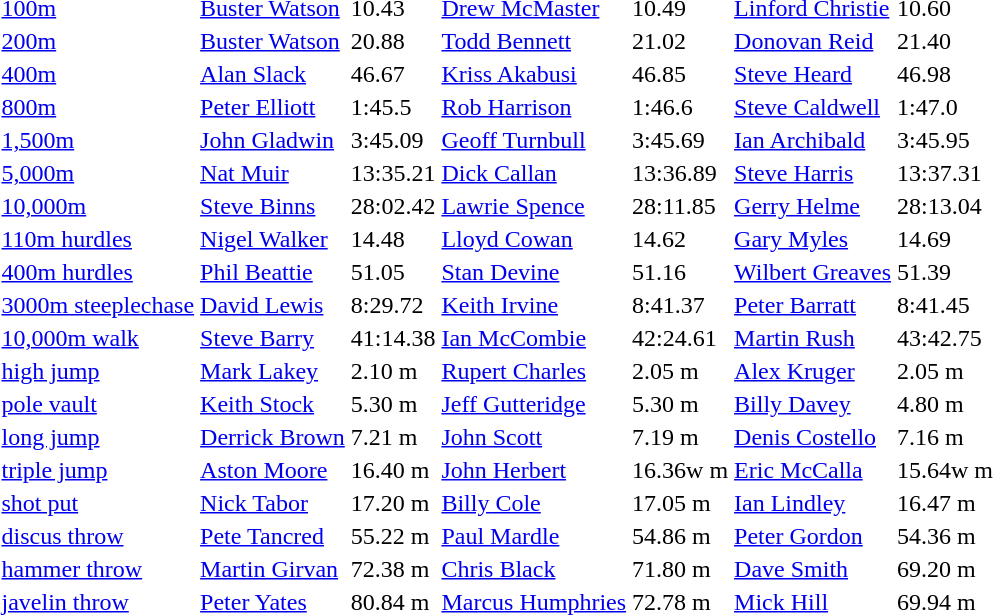<table>
<tr>
<td><a href='#'>100m</a></td>
<td><a href='#'>Buster Watson</a></td>
<td>10.43</td>
<td> <a href='#'>Drew McMaster</a></td>
<td>10.49</td>
<td><a href='#'>Linford Christie</a></td>
<td>10.60</td>
</tr>
<tr>
<td><a href='#'>200m</a></td>
<td><a href='#'>Buster Watson</a></td>
<td>20.88</td>
<td><a href='#'>Todd Bennett</a></td>
<td>21.02</td>
<td><a href='#'>Donovan Reid</a></td>
<td>21.40</td>
</tr>
<tr>
<td><a href='#'>400m</a></td>
<td><a href='#'>Alan Slack</a></td>
<td>46.67</td>
<td><a href='#'>Kriss Akabusi</a></td>
<td>46.85</td>
<td><a href='#'>Steve Heard</a></td>
<td>46.98</td>
</tr>
<tr>
<td><a href='#'>800m</a></td>
<td><a href='#'>Peter Elliott</a></td>
<td>1:45.5</td>
<td><a href='#'>Rob Harrison</a></td>
<td>1:46.6</td>
<td><a href='#'>Steve Caldwell</a></td>
<td>1:47.0</td>
</tr>
<tr>
<td><a href='#'>1,500m</a></td>
<td><a href='#'>John Gladwin</a></td>
<td>3:45.09</td>
<td><a href='#'>Geoff Turnbull</a></td>
<td>3:45.69</td>
<td> <a href='#'>Ian Archibald</a></td>
<td>3:45.95</td>
</tr>
<tr>
<td><a href='#'>5,000m</a></td>
<td> <a href='#'>Nat Muir</a></td>
<td>13:35.21</td>
<td><a href='#'>Dick Callan</a></td>
<td>13:36.89</td>
<td><a href='#'>Steve Harris</a></td>
<td>13:37.31</td>
</tr>
<tr>
<td><a href='#'>10,000m</a></td>
<td><a href='#'>Steve Binns</a></td>
<td>28:02.42</td>
<td> <a href='#'>Lawrie Spence</a></td>
<td>28:11.85</td>
<td><a href='#'>Gerry Helme</a></td>
<td>28:13.04</td>
</tr>
<tr>
<td><a href='#'>110m hurdles</a></td>
<td> <a href='#'>Nigel Walker</a></td>
<td>14.48</td>
<td><a href='#'>Lloyd Cowan</a></td>
<td>14.62</td>
<td><a href='#'>Gary Myles</a></td>
<td>14.69</td>
</tr>
<tr>
<td><a href='#'>400m hurdles</a></td>
<td> <a href='#'>Phil Beattie</a></td>
<td>51.05</td>
<td> <a href='#'>Stan Devine</a></td>
<td>51.16</td>
<td><a href='#'>Wilbert Greaves</a></td>
<td>51.39</td>
</tr>
<tr>
<td><a href='#'>3000m steeplechase</a></td>
<td><a href='#'>David Lewis</a></td>
<td>8:29.72</td>
<td><a href='#'>Keith Irvine</a></td>
<td>8:41.37</td>
<td><a href='#'>Peter Barratt</a></td>
<td>8:41.45</td>
</tr>
<tr>
<td><a href='#'>10,000m walk</a></td>
<td> <a href='#'>Steve Barry</a></td>
<td>41:14.38</td>
<td><a href='#'>Ian McCombie</a></td>
<td>42:24.61</td>
<td><a href='#'>Martin Rush</a></td>
<td>43:42.75</td>
</tr>
<tr>
<td><a href='#'>high jump</a></td>
<td><a href='#'>Mark Lakey</a></td>
<td>2.10 m</td>
<td><a href='#'>Rupert Charles</a></td>
<td>2.05 m</td>
<td><a href='#'>Alex Kruger</a></td>
<td>2.05 m</td>
</tr>
<tr>
<td><a href='#'>pole vault</a></td>
<td><a href='#'>Keith Stock</a></td>
<td>5.30 m</td>
<td><a href='#'>Jeff Gutteridge</a></td>
<td>5.30 m</td>
<td><a href='#'>Billy Davey</a></td>
<td>4.80 m</td>
</tr>
<tr>
<td><a href='#'>long jump</a></td>
<td><a href='#'>Derrick Brown</a></td>
<td>7.21 m</td>
<td> <a href='#'>John Scott</a></td>
<td>7.19 m</td>
<td><a href='#'>Denis Costello</a></td>
<td>7.16 m</td>
</tr>
<tr>
<td><a href='#'>triple jump</a></td>
<td><a href='#'>Aston Moore</a></td>
<td>16.40 m</td>
<td><a href='#'>John Herbert</a></td>
<td>16.36w m</td>
<td><a href='#'>Eric McCalla</a></td>
<td>15.64w m</td>
</tr>
<tr>
<td><a href='#'>shot put</a></td>
<td><a href='#'>Nick Tabor</a></td>
<td>17.20 m</td>
<td><a href='#'>Billy Cole</a></td>
<td>17.05 m</td>
<td><a href='#'>Ian Lindley</a></td>
<td>16.47 m</td>
</tr>
<tr>
<td><a href='#'>discus throw</a></td>
<td><a href='#'>Pete Tancred</a></td>
<td>55.22 m</td>
<td><a href='#'>Paul Mardle</a></td>
<td>54.86 m</td>
<td><a href='#'>Peter Gordon</a></td>
<td>54.36 m</td>
</tr>
<tr>
<td><a href='#'>hammer throw</a></td>
<td><a href='#'>Martin Girvan</a></td>
<td>72.38 m</td>
<td> <a href='#'>Chris Black</a></td>
<td>71.80 m</td>
<td><a href='#'>Dave Smith</a></td>
<td>69.20 m</td>
</tr>
<tr>
<td><a href='#'>javelin throw</a></td>
<td><a href='#'>Peter Yates</a></td>
<td>80.84 m</td>
<td><a href='#'>Marcus Humphries</a></td>
<td>72.78 m</td>
<td><a href='#'>Mick Hill</a></td>
<td>69.94 m</td>
</tr>
</table>
